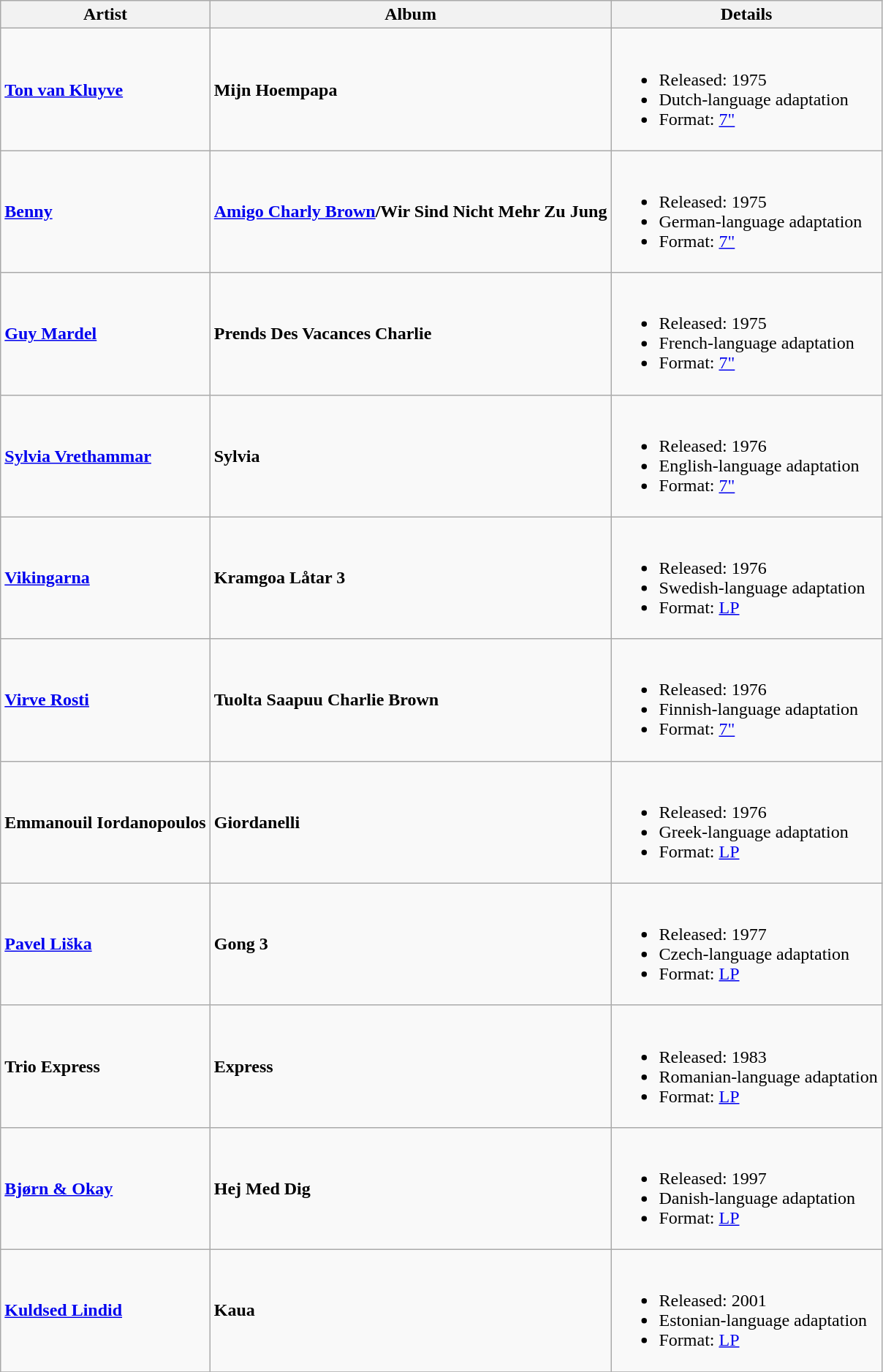<table class="wikitable">
<tr>
<th>Artist</th>
<th>Album</th>
<th>Details</th>
</tr>
<tr>
<td><strong><a href='#'>Ton van Kluyve</a></strong></td>
<td><strong>Mijn Hoempapa</strong></td>
<td><br><ul><li>Released: 1975 </li><li>Dutch-language adaptation</li><li>Format: <a href='#'>7"</a></li></ul></td>
</tr>
<tr>
<td><strong><a href='#'>Benny</a></strong></td>
<td><strong><a href='#'>Amigo Charly Brown</a>/Wir Sind Nicht Mehr Zu Jung</strong></td>
<td><br><ul><li>Released: 1975   </li><li>German-language adaptation</li><li>Format: <a href='#'>7"</a></li></ul></td>
</tr>
<tr>
<td><strong><a href='#'>Guy Mardel</a></strong></td>
<td><strong>Prends Des Vacances Charlie</strong></td>
<td><br><ul><li>Released: 1975  </li><li>French-language adaptation</li><li>Format: <a href='#'>7"</a></li></ul></td>
</tr>
<tr>
<td><strong><a href='#'>Sylvia Vrethammar</a></strong></td>
<td><strong>Sylvia</strong></td>
<td><br><ul><li>Released: 1976 </li><li>English-language adaptation</li><li>Format: <a href='#'>7"</a></li></ul></td>
</tr>
<tr>
<td><strong><a href='#'>Vikingarna</a></strong></td>
<td><strong>Kramgoa Låtar 3</strong></td>
<td><br><ul><li>Released: 1976 </li><li>Swedish-language adaptation</li><li>Format: <a href='#'>LP</a></li></ul></td>
</tr>
<tr>
<td><strong><a href='#'>Virve Rosti</a></strong></td>
<td><strong>Tuolta Saapuu Charlie Brown</strong></td>
<td><br><ul><li>Released: 1976 </li><li>Finnish-language adaptation</li><li>Format: <a href='#'>7"</a></li></ul></td>
</tr>
<tr>
<td><strong>Emmanouil Iordanopoulos</strong></td>
<td><strong> Giordanelli</strong></td>
<td><br><ul><li>Released: 1976 </li><li>Greek-language adaptation</li><li>Format: <a href='#'>LP</a></li></ul></td>
</tr>
<tr>
<td><strong><a href='#'>Pavel Liška</a></strong></td>
<td><strong>Gong 3</strong></td>
<td><br><ul><li>Released: 1977 </li><li>Czech-language adaptation</li><li>Format: <a href='#'>LP</a></li></ul></td>
</tr>
<tr>
<td><strong>Trio Express</strong></td>
<td><strong>Express</strong></td>
<td><br><ul><li>Released: 1983 </li><li>Romanian-language adaptation</li><li>Format: <a href='#'>LP</a></li></ul></td>
</tr>
<tr>
<td><strong><a href='#'>Bjørn & Okay</a></strong></td>
<td><strong>Hej Med Dig</strong></td>
<td><br><ul><li>Released: 1997 </li><li>Danish-language adaptation</li><li>Format: <a href='#'>LP</a></li></ul></td>
</tr>
<tr>
<td><strong><a href='#'>Kuldsed Lindid</a></strong></td>
<td><strong>Kaua</strong></td>
<td><br><ul><li>Released: 2001 </li><li>Estonian-language adaptation</li><li>Format: <a href='#'>LP</a></li></ul></td>
</tr>
<tr>
</tr>
</table>
